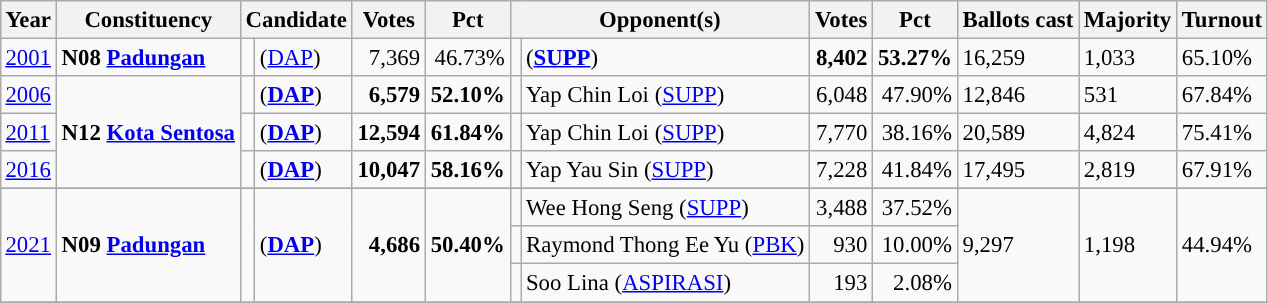<table class="wikitable" style="margin:0.5em ; font-size:95%">
<tr>
<th>Year</th>
<th>Constituency</th>
<th colspan=2>Candidate</th>
<th>Votes</th>
<th>Pct</th>
<th colspan=2>Opponent(s)</th>
<th>Votes</th>
<th>Pct</th>
<th>Ballots cast</th>
<th>Majority</th>
<th>Turnout</th>
</tr>
<tr>
<td><a href='#'>2001</a></td>
<td><strong>N08 <a href='#'>Padungan</a></strong></td>
<td></td>
<td> (<a href='#'>DAP</a>)</td>
<td style="text-align:right;">7,369</td>
<td style="text-align:right;">46.73%</td>
<td></td>
<td><strong></strong> (<strong><a href='#'>SUPP</a></strong>)</td>
<td style="text-align:right;"><strong>8,402</strong></td>
<td style="text-align:right;"><strong>53.27%</strong></td>
<td>16,259</td>
<td>1,033</td>
<td>65.10%</td>
</tr>
<tr>
<td><a href='#'>2006</a></td>
<td rowspan="3"><strong>N12 <a href='#'>Kota Sentosa</a></strong></td>
<td></td>
<td> (<strong><a href='#'>DAP</a></strong>)</td>
<td style="text-align:right;"><strong>6,579</strong></td>
<td style="text-align:right;"><strong>52.10%</strong></td>
<td></td>
<td>Yap Chin Loi (<a href='#'>SUPP</a>)</td>
<td style="text-align:right;">6,048</td>
<td style="text-align:right;">47.90%</td>
<td>12,846</td>
<td>531</td>
<td>67.84%</td>
</tr>
<tr>
<td><a href='#'>2011</a></td>
<td></td>
<td> (<strong><a href='#'>DAP</a></strong>)</td>
<td style="text-align:right;"><strong>12,594</strong></td>
<td style="text-align:right;"><strong>61.84%</strong></td>
<td></td>
<td>Yap Chin Loi (<a href='#'>SUPP</a>)</td>
<td style="text-align:right;">7,770</td>
<td style="text-align:right;">38.16%</td>
<td>20,589</td>
<td>4,824</td>
<td>75.41%</td>
</tr>
<tr>
<td><a href='#'>2016</a></td>
<td></td>
<td> (<strong><a href='#'>DAP</a></strong>)</td>
<td style="text-align:right;"><strong>10,047</strong></td>
<td style="text-align:right;"><strong>58.16%</strong></td>
<td></td>
<td>Yap Yau Sin (<a href='#'>SUPP</a>)</td>
<td style="text-align:right;">7,228</td>
<td style="text-align:right;">41.84%</td>
<td>17,495</td>
<td>2,819</td>
<td>67.91%</td>
</tr>
<tr>
</tr>
<tr>
<td rowspan="3"><a href='#'>2021</a></td>
<td rowspan="3"><strong>N09 <a href='#'>Padungan</a></strong></td>
<td rowspan="3" ></td>
<td rowspan="3"><strong></strong> (<a href='#'><strong>DAP</strong></a>)</td>
<td rowspan="3" style="text-align:right;"><strong>4,686</strong></td>
<td rowspan="3" style="text-align:right;"><strong>50.40%</strong></td>
<td style="background:"></td>
<td>Wee Hong Seng (<a href='#'>SUPP</a>)</td>
<td style="text-align:right;">3,488</td>
<td style="text-align:right;">37.52%</td>
<td rowspan="3">9,297</td>
<td rowspan="3">1,198</td>
<td rowspan="3">44.94%</td>
</tr>
<tr>
<td style="background:"></td>
<td>Raymond Thong Ee Yu (<a href='#'>PBK</a>)</td>
<td style="text-align:right;">930</td>
<td style="text-align:right;">10.00%</td>
</tr>
<tr>
<td style="background:"></td>
<td>Soo Lina (<a href='#'>ASPIRASI</a>)</td>
<td style="text-align:right;">193</td>
<td style="text-align:right;">2.08%</td>
</tr>
<tr>
</tr>
</table>
